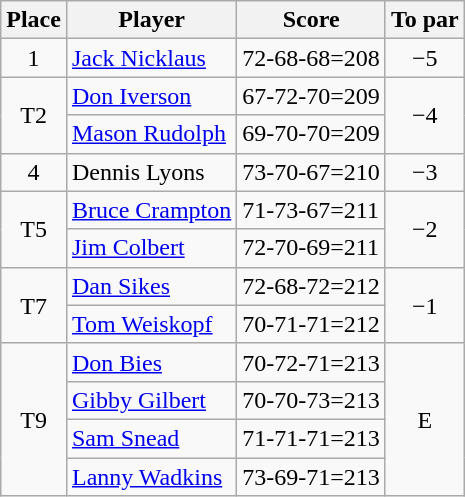<table class=wikitable>
<tr>
<th>Place</th>
<th>Player</th>
<th>Score</th>
<th>To par</th>
</tr>
<tr>
<td align=center>1</td>
<td> <a href='#'>Jack Nicklaus</a></td>
<td>72-68-68=208</td>
<td align=center>−5</td>
</tr>
<tr>
<td rowspan=2 align=center>T2</td>
<td> <a href='#'>Don Iverson</a></td>
<td>67-72-70=209</td>
<td rowspan=2 align=center>−4</td>
</tr>
<tr>
<td> <a href='#'>Mason Rudolph</a></td>
<td>69-70-70=209</td>
</tr>
<tr>
<td align=center>4</td>
<td> Dennis Lyons</td>
<td>73-70-67=210</td>
<td align=center>−3</td>
</tr>
<tr>
<td rowspan=2 align=center>T5</td>
<td> <a href='#'>Bruce Crampton</a></td>
<td>71-73-67=211</td>
<td rowspan=2 align=center>−2</td>
</tr>
<tr>
<td> <a href='#'>Jim Colbert</a></td>
<td>72-70-69=211</td>
</tr>
<tr>
<td rowspan=2 align=center>T7</td>
<td> <a href='#'>Dan Sikes</a></td>
<td>72-68-72=212</td>
<td rowspan=2 align=center>−1</td>
</tr>
<tr>
<td> <a href='#'>Tom Weiskopf</a></td>
<td>70-71-71=212</td>
</tr>
<tr>
<td rowspan=4 align=center>T9</td>
<td> <a href='#'>Don Bies</a></td>
<td>70-72-71=213</td>
<td rowspan=4 align=center>E</td>
</tr>
<tr>
<td> <a href='#'>Gibby Gilbert</a></td>
<td>70-70-73=213</td>
</tr>
<tr>
<td> <a href='#'>Sam Snead</a></td>
<td>71-71-71=213</td>
</tr>
<tr>
<td> <a href='#'>Lanny Wadkins</a></td>
<td>73-69-71=213</td>
</tr>
</table>
